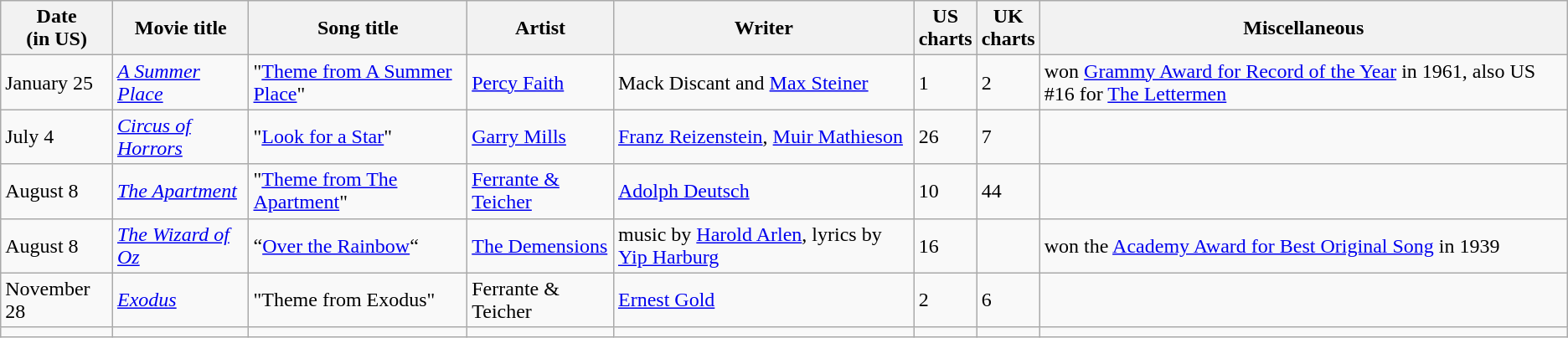<table class="wikitable sortable">
<tr>
<th>Date<br>(in US)</th>
<th>Movie title</th>
<th>Song title</th>
<th>Artist</th>
<th>Writer</th>
<th>US <br>charts</th>
<th>UK<br>charts</th>
<th>Miscellaneous</th>
</tr>
<tr>
<td>January 25</td>
<td><em><a href='#'>A Summer Place</a></em></td>
<td>"<a href='#'>Theme from A Summer Place</a>"</td>
<td><a href='#'>Percy Faith</a></td>
<td>Mack Discant and <a href='#'>Max Steiner</a></td>
<td>1</td>
<td>2</td>
<td>won <a href='#'>Grammy Award for Record of the Year</a> in 1961, also US #16 for <a href='#'>The Lettermen</a></td>
</tr>
<tr>
<td>July 4</td>
<td><em><a href='#'>Circus of Horrors</a></em></td>
<td>"<a href='#'>Look for a Star</a>"</td>
<td><a href='#'>Garry Mills</a></td>
<td><a href='#'>Franz Reizenstein</a>, <a href='#'>Muir Mathieson</a></td>
<td>26</td>
<td>7</td>
<td></td>
</tr>
<tr>
<td>August 8</td>
<td><em><a href='#'>The Apartment</a></em></td>
<td>"<a href='#'>Theme from The Apartment</a>"</td>
<td><a href='#'>Ferrante & Teicher</a></td>
<td><a href='#'>Adolph Deutsch</a></td>
<td>10</td>
<td>44</td>
<td></td>
</tr>
<tr>
<td>August 8</td>
<td><em><a href='#'>The Wizard of Oz</a></em></td>
<td>“<a href='#'>Over the Rainbow</a>“</td>
<td><a href='#'>The Demensions</a></td>
<td>music by <a href='#'>Harold Arlen</a>, lyrics by <a href='#'>Yip Harburg</a></td>
<td>16</td>
<td></td>
<td>won the <a href='#'>Academy Award for Best Original Song</a> in 1939</td>
</tr>
<tr>
<td>November 28</td>
<td><em><a href='#'>Exodus</a></em></td>
<td>"Theme from Exodus"</td>
<td>Ferrante & Teicher</td>
<td><a href='#'>Ernest Gold</a></td>
<td>2</td>
<td>6</td>
<td></td>
</tr>
<tr>
<td></td>
<td></td>
<td></td>
<td></td>
<td></td>
<td></td>
<td></td>
<td></td>
</tr>
</table>
